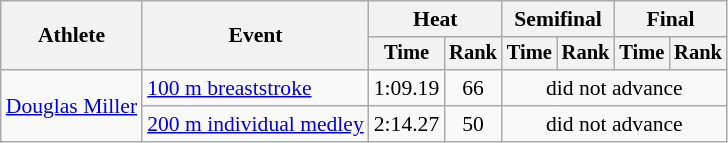<table class=wikitable style="font-size:90%">
<tr>
<th rowspan="2">Athlete</th>
<th rowspan="2">Event</th>
<th colspan="2">Heat</th>
<th colspan="2">Semifinal</th>
<th colspan="2">Final</th>
</tr>
<tr style="font-size:95%">
<th>Time</th>
<th>Rank</th>
<th>Time</th>
<th>Rank</th>
<th>Time</th>
<th>Rank</th>
</tr>
<tr align=center>
<td align=left rowspan=2><a href='#'>Douglas Miller</a></td>
<td align=left><a href='#'>100 m breaststroke</a></td>
<td>1:09.19</td>
<td>66</td>
<td colspan=4>did not advance</td>
</tr>
<tr align=center>
<td align=left><a href='#'>200 m individual medley</a></td>
<td>2:14.27</td>
<td>50</td>
<td colspan=4>did not advance</td>
</tr>
</table>
